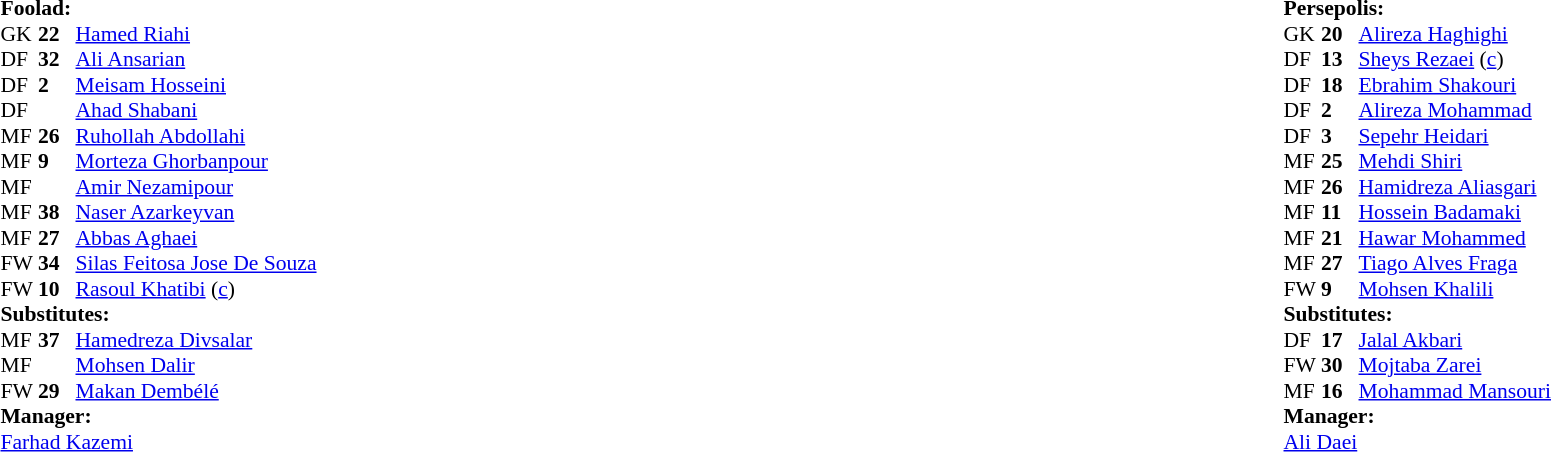<table width="100%">
<tr>
<td valign="top" width="50%"><br><table style="font-size: 90%" cellspacing="0" cellpadding="0">
<tr>
<td colspan="4"><strong>Foolad:</strong></td>
</tr>
<tr>
<th width=25></th>
<th width=25></th>
</tr>
<tr>
<td>GK</td>
<td><strong>22</strong></td>
<td> <a href='#'>Hamed Riahi</a></td>
</tr>
<tr>
<td>DF</td>
<td><strong>32</strong></td>
<td> <a href='#'>Ali Ansarian</a></td>
</tr>
<tr>
<td>DF</td>
<td><strong>2</strong></td>
<td> <a href='#'>Meisam Hosseini</a></td>
</tr>
<tr>
<td>DF</td>
<td></td>
<td> <a href='#'>Ahad Shabani</a></td>
</tr>
<tr>
<td>MF</td>
<td><strong>26</strong></td>
<td> <a href='#'>Ruhollah Abdollahi</a></td>
</tr>
<tr>
<td>MF</td>
<td><strong>9</strong></td>
<td> <a href='#'>Morteza Ghorbanpour</a></td>
<td></td>
</tr>
<tr>
<td>MF</td>
<td></td>
<td> <a href='#'>Amir Nezamipour</a></td>
<td></td>
</tr>
<tr>
<td>MF</td>
<td><strong>38</strong></td>
<td> <a href='#'>Naser Azarkeyvan</a></td>
<td></td>
</tr>
<tr>
<td>MF</td>
<td><strong>27</strong></td>
<td> <a href='#'>Abbas Aghaei</a></td>
</tr>
<tr>
<td>FW</td>
<td><strong>34</strong></td>
<td> <a href='#'>Silas Feitosa Jose De Souza</a></td>
</tr>
<tr>
<td>FW</td>
<td><strong>10</strong></td>
<td> <a href='#'>Rasoul Khatibi</a> (<a href='#'>c</a>)</td>
</tr>
<tr>
<td colspan=3><strong>Substitutes:</strong></td>
</tr>
<tr>
<td>MF</td>
<td><strong>37</strong></td>
<td> <a href='#'>Hamedreza Divsalar</a></td>
<td></td>
</tr>
<tr>
<td>MF</td>
<td></td>
<td> <a href='#'>Mohsen Dalir</a></td>
<td></td>
</tr>
<tr>
<td>FW</td>
<td><strong>29</strong></td>
<td> <a href='#'>Makan Dembélé</a></td>
<td></td>
</tr>
<tr>
<td colspan=3><strong>Manager:</strong></td>
</tr>
<tr>
<td colspan=4> <a href='#'>Farhad Kazemi</a></td>
</tr>
</table>
</td>
<td><br><table style="font-size: 90%" cellspacing="0" cellpadding="0" align=center>
<tr>
<td colspan="4"><strong>Persepolis:</strong></td>
</tr>
<tr>
<th width=25></th>
<th width=25></th>
</tr>
<tr>
<td>GK</td>
<td><strong>20</strong></td>
<td> <a href='#'>Alireza Haghighi</a></td>
</tr>
<tr>
<td>DF</td>
<td><strong>13</strong></td>
<td> <a href='#'>Sheys Rezaei</a> (<a href='#'>c</a>)</td>
</tr>
<tr>
<td>DF</td>
<td><strong>18</strong></td>
<td> <a href='#'>Ebrahim Shakouri</a></td>
<td></td>
</tr>
<tr>
<td>DF</td>
<td><strong>2</strong></td>
<td> <a href='#'>Alireza Mohammad</a></td>
</tr>
<tr>
<td>DF</td>
<td><strong>3</strong></td>
<td> <a href='#'>Sepehr Heidari</a></td>
</tr>
<tr>
<td>MF</td>
<td><strong>25</strong></td>
<td> <a href='#'>Mehdi Shiri</a></td>
</tr>
<tr>
<td>MF</td>
<td><strong>26</strong></td>
<td> <a href='#'>Hamidreza Aliasgari</a></td>
<td></td>
</tr>
<tr>
<td>MF</td>
<td><strong>11</strong></td>
<td> <a href='#'>Hossein Badamaki</a></td>
</tr>
<tr>
<td>MF</td>
<td><strong>21</strong></td>
<td> <a href='#'>Hawar Mohammed</a></td>
<td></td>
</tr>
<tr>
<td>MF</td>
<td><strong>27</strong></td>
<td> <a href='#'>Tiago Alves Fraga</a></td>
</tr>
<tr>
<td>FW</td>
<td><strong>9</strong></td>
<td> <a href='#'>Mohsen Khalili</a></td>
</tr>
<tr>
<td colspan=3><strong>Substitutes:</strong></td>
</tr>
<tr>
<td>DF</td>
<td><strong>17</strong></td>
<td> <a href='#'>Jalal Akbari</a></td>
<td></td>
</tr>
<tr>
<td>FW</td>
<td><strong>30</strong></td>
<td> <a href='#'>Mojtaba Zarei</a></td>
<td></td>
</tr>
<tr>
<td>MF</td>
<td><strong>16</strong></td>
<td> <a href='#'>Mohammad Mansouri</a></td>
<td></td>
</tr>
<tr>
<td colspan=3><strong>Manager:</strong></td>
</tr>
<tr>
<td colspan=4> <a href='#'>Ali Daei</a></td>
</tr>
</table>
</td>
</tr>
</table>
